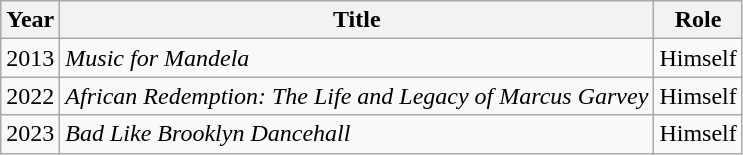<table class="wikitable">
<tr>
<th>Year</th>
<th>Title</th>
<th>Role</th>
</tr>
<tr>
<td>2013</td>
<td><em>Music for Mandela</em></td>
<td>Himself</td>
</tr>
<tr>
<td>2022</td>
<td><em>African Redemption: The Life and Legacy of Marcus Garvey</em></td>
<td>Himself</td>
</tr>
<tr>
<td>2023</td>
<td><em>Bad Like Brooklyn Dancehall</em></td>
<td>Himself</td>
</tr>
</table>
